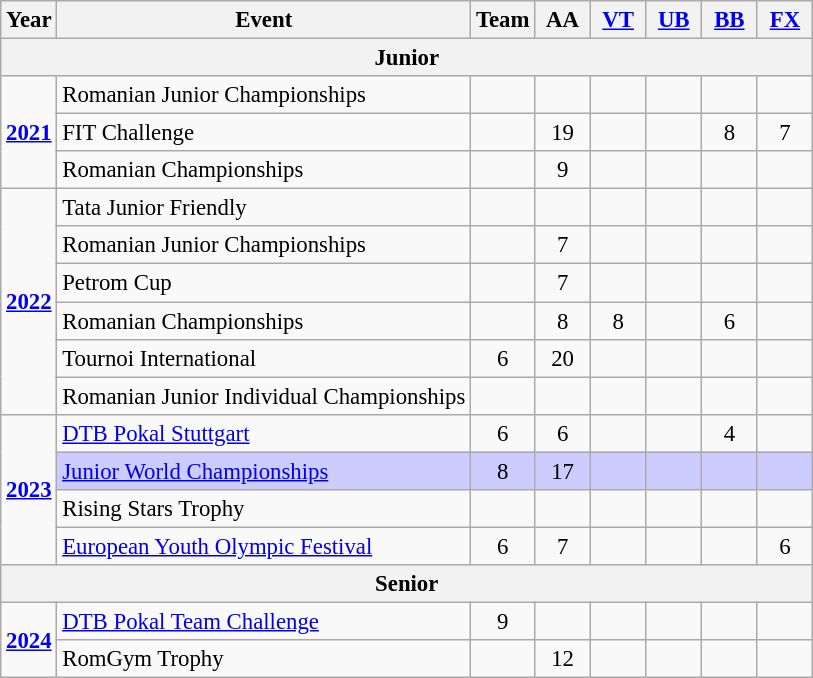<table class="wikitable" style="text-align:center; font-size:95%;">
<tr>
<th align=center>Year</th>
<th align=center>Event</th>
<th style="width:30px;">Team</th>
<th style="width:30px;">AA</th>
<th style="width:30px;"><a href='#'>VT</a></th>
<th style="width:30px;"><a href='#'>UB</a></th>
<th style="width:30px;"><a href='#'>BB</a></th>
<th style="width:30px;"><a href='#'>FX</a></th>
</tr>
<tr>
<th colspan="8">Junior</th>
</tr>
<tr>
<td rowspan="3"><strong><a href='#'>2021</a></strong></td>
<td align=left>Romanian Junior Championships</td>
<td></td>
<td></td>
<td></td>
<td></td>
<td></td>
<td></td>
</tr>
<tr>
<td align=left>FIT Challenge</td>
<td></td>
<td>19</td>
<td></td>
<td></td>
<td>8</td>
<td>7</td>
</tr>
<tr>
<td align=left>Romanian Championships</td>
<td></td>
<td>9</td>
<td></td>
<td></td>
<td></td>
<td></td>
</tr>
<tr>
<td rowspan="6"><strong><a href='#'>2022</a></strong></td>
<td align=left>Tata Junior Friendly</td>
<td></td>
<td></td>
<td></td>
<td></td>
<td></td>
<td></td>
</tr>
<tr>
<td align=left>Romanian Junior Championships</td>
<td></td>
<td>7</td>
<td></td>
<td></td>
<td></td>
<td></td>
</tr>
<tr>
<td align=left>Petrom Cup</td>
<td></td>
<td>7</td>
<td></td>
<td></td>
<td></td>
<td></td>
</tr>
<tr>
<td align=left>Romanian Championships</td>
<td></td>
<td>8</td>
<td>8</td>
<td></td>
<td>6</td>
<td></td>
</tr>
<tr>
<td align=left>Tournoi International</td>
<td>6</td>
<td>20</td>
<td></td>
<td></td>
<td></td>
<td></td>
</tr>
<tr>
<td align=left>Romanian Junior Individual Championships</td>
<td></td>
<td></td>
<td></td>
<td></td>
<td></td>
<td></td>
</tr>
<tr>
<td rowspan="4"><strong><a href='#'>2023</a></strong></td>
<td align=left><a href='#'>DTB Pokal Stuttgart</a></td>
<td>6</td>
<td>6</td>
<td></td>
<td></td>
<td>4</td>
<td></td>
</tr>
<tr style="background:#ccf;">
<td align=left><a href='#'>Junior World Championships</a></td>
<td>8</td>
<td>17</td>
<td></td>
<td></td>
<td></td>
<td></td>
</tr>
<tr>
<td align=left>Rising Stars Trophy</td>
<td></td>
<td></td>
<td></td>
<td></td>
<td></td>
<td></td>
</tr>
<tr>
<td align=left><a href='#'>European Youth Olympic Festival</a></td>
<td>6</td>
<td>7</td>
<td></td>
<td></td>
<td></td>
<td>6</td>
</tr>
<tr>
<th colspan="8">Senior</th>
</tr>
<tr>
<td rowspan="2"><strong><a href='#'>2024</a></strong></td>
<td align=left><a href='#'>DTB Pokal Team Challenge</a></td>
<td>9</td>
<td></td>
<td></td>
<td></td>
<td></td>
<td></td>
</tr>
<tr>
<td align=left>RomGym Trophy</td>
<td></td>
<td>12</td>
<td></td>
<td></td>
<td></td>
<td></td>
</tr>
</table>
